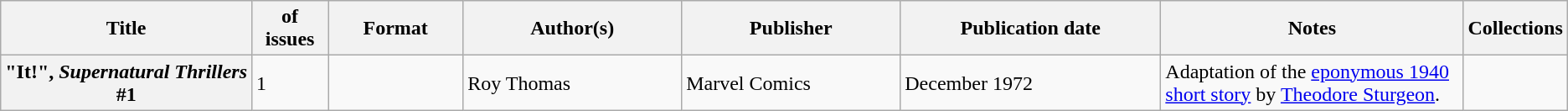<table class="wikitable">
<tr>
<th>Title</th>
<th style="width:40pt"> of issues</th>
<th style="width:75pt">Format</th>
<th style="width:125pt">Author(s)</th>
<th style="width:125pt">Publisher</th>
<th style="width:150pt">Publication date</th>
<th style="width:175pt">Notes</th>
<th>Collections</th>
</tr>
<tr>
<th>"It!", <em>Supernatural Thrillers</em> #1</th>
<td>1</td>
<td></td>
<td>Roy Thomas</td>
<td>Marvel Comics</td>
<td>December 1972</td>
<td>Adaptation of the <a href='#'>eponymous 1940 short story</a> by <a href='#'>Theodore Sturgeon</a>.</td>
<td></td>
</tr>
</table>
